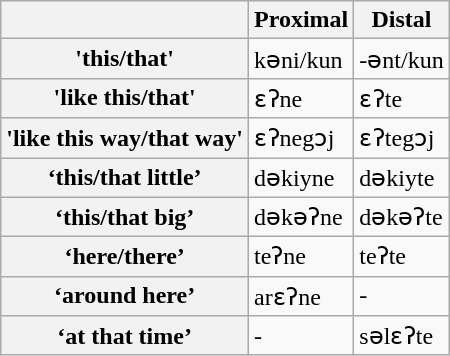<table class="wikitable">
<tr>
<th></th>
<th>Proximal</th>
<th>Distal</th>
</tr>
<tr>
<th>'this/that'</th>
<td>kəni/kun</td>
<td>-ənt/kun</td>
</tr>
<tr>
<th>'like this/that'</th>
<td>ɛʔne</td>
<td>ɛʔte</td>
</tr>
<tr>
<th>'like this way/that way'</th>
<td>ɛʔnegɔj</td>
<td>ɛʔtegɔj</td>
</tr>
<tr>
<th>‘this/that little’</th>
<td>dəkiyne</td>
<td>dəkiyte</td>
</tr>
<tr>
<th>‘this/that big’</th>
<td>dəkəʔne</td>
<td>dəkəʔte</td>
</tr>
<tr>
<th>‘here/there’</th>
<td>teʔne</td>
<td>teʔte</td>
</tr>
<tr>
<th>‘around here’</th>
<td>arɛʔne</td>
<td>-</td>
</tr>
<tr>
<th>‘at that time’</th>
<td>-</td>
<td>səlɛʔte</td>
</tr>
</table>
